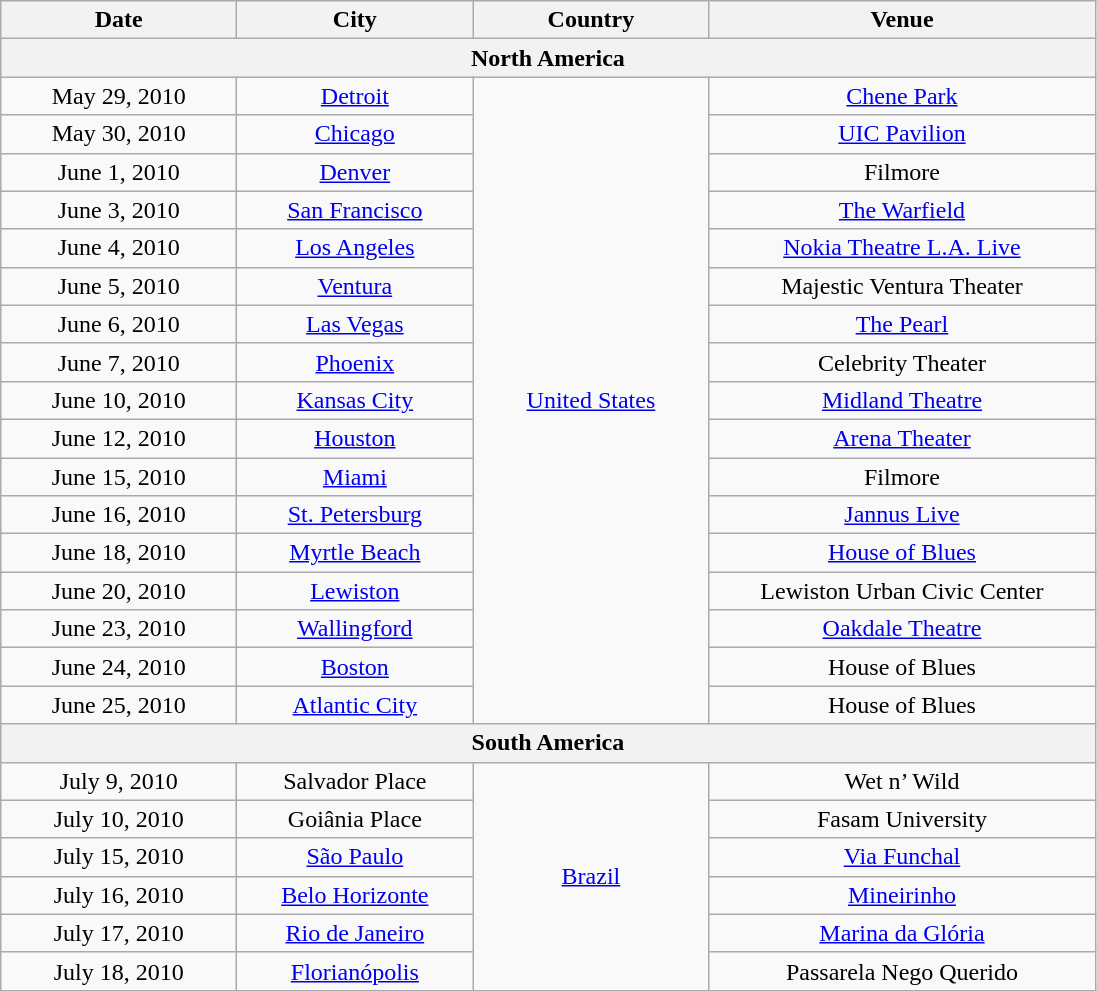<table class="wikitable" style="text-align:center;">
<tr>
<th style="width:150px;">Date</th>
<th style="width:150px;">City</th>
<th style="width:150px;">Country</th>
<th style="width:250px;">Venue</th>
</tr>
<tr>
<th colspan="4">North America</th>
</tr>
<tr>
<td>May 29, 2010</td>
<td><a href='#'>Detroit</a></td>
<td rowspan="17"><a href='#'>United States</a></td>
<td><a href='#'>Chene Park</a></td>
</tr>
<tr>
<td>May 30, 2010</td>
<td><a href='#'>Chicago</a></td>
<td><a href='#'>UIC Pavilion</a></td>
</tr>
<tr>
<td>June 1, 2010</td>
<td><a href='#'>Denver</a></td>
<td>Filmore</td>
</tr>
<tr>
<td>June 3, 2010</td>
<td><a href='#'>San Francisco</a></td>
<td><a href='#'>The Warfield</a></td>
</tr>
<tr>
<td>June 4, 2010</td>
<td><a href='#'>Los Angeles</a></td>
<td><a href='#'>Nokia Theatre L.A. Live</a></td>
</tr>
<tr>
<td>June 5, 2010</td>
<td><a href='#'>Ventura</a></td>
<td>Majestic Ventura Theater</td>
</tr>
<tr>
<td>June 6, 2010</td>
<td><a href='#'>Las Vegas</a></td>
<td><a href='#'>The Pearl</a></td>
</tr>
<tr>
<td>June 7, 2010</td>
<td><a href='#'>Phoenix</a></td>
<td>Celebrity Theater</td>
</tr>
<tr>
<td>June 10, 2010</td>
<td><a href='#'>Kansas City</a></td>
<td><a href='#'>Midland Theatre</a></td>
</tr>
<tr>
<td>June 12, 2010</td>
<td><a href='#'>Houston</a></td>
<td><a href='#'>Arena Theater</a></td>
</tr>
<tr>
<td>June 15, 2010</td>
<td><a href='#'>Miami</a></td>
<td>Filmore</td>
</tr>
<tr>
<td>June 16, 2010</td>
<td><a href='#'>St. Petersburg</a></td>
<td><a href='#'>Jannus Live</a></td>
</tr>
<tr>
<td>June 18, 2010</td>
<td><a href='#'>Myrtle Beach</a></td>
<td><a href='#'>House of Blues</a></td>
</tr>
<tr>
<td>June 20, 2010</td>
<td><a href='#'>Lewiston</a></td>
<td>Lewiston Urban Civic Center</td>
</tr>
<tr>
<td>June 23, 2010</td>
<td><a href='#'>Wallingford</a></td>
<td><a href='#'>Oakdale Theatre</a></td>
</tr>
<tr>
<td>June 24, 2010</td>
<td><a href='#'>Boston</a></td>
<td>House of Blues</td>
</tr>
<tr>
<td>June 25, 2010</td>
<td><a href='#'>Atlantic City</a></td>
<td>House of Blues</td>
</tr>
<tr>
<th colspan="4">South America</th>
</tr>
<tr>
<td>July 9, 2010</td>
<td>Salvador Place</td>
<td rowspan="6"><a href='#'>Brazil</a></td>
<td>Wet n’ Wild</td>
</tr>
<tr>
<td>July 10, 2010</td>
<td>Goiânia Place</td>
<td>Fasam University</td>
</tr>
<tr>
<td>July 15, 2010</td>
<td><a href='#'>São Paulo</a></td>
<td><a href='#'>Via Funchal</a></td>
</tr>
<tr>
<td>July 16, 2010</td>
<td><a href='#'>Belo Horizonte</a></td>
<td><a href='#'>Mineirinho</a></td>
</tr>
<tr>
<td>July 17, 2010</td>
<td><a href='#'>Rio de Janeiro</a></td>
<td><a href='#'>Marina da Glória</a></td>
</tr>
<tr>
<td>July 18, 2010</td>
<td><a href='#'>Florianópolis</a></td>
<td>Passarela Nego Querido</td>
</tr>
</table>
